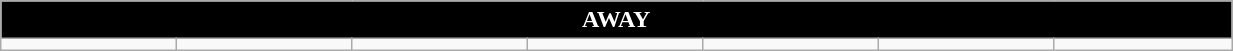<table class="wikitable collapsible collapsed" style="width:65%">
<tr>
<th colspan=10 ! style="color:white; background:black">AWAY</th>
</tr>
<tr>
<td></td>
<td></td>
<td></td>
<td></td>
<td></td>
<td></td>
<td></td>
</tr>
</table>
